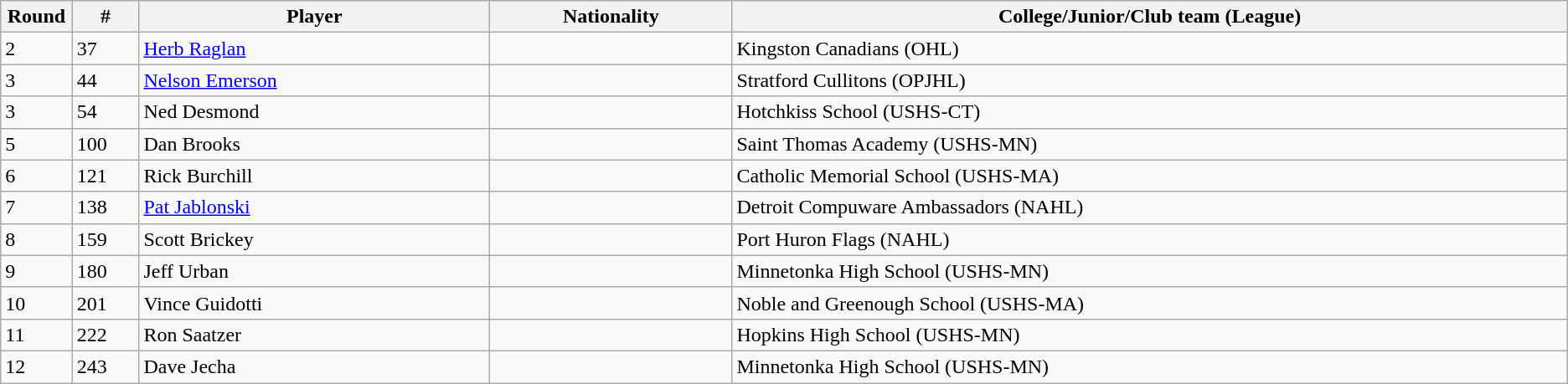<table class="wikitable">
<tr align="center">
<th bgcolor="#DDDDFF" width="4.0%">Round</th>
<th bgcolor="#DDDDFF" width="4.0%">#</th>
<th bgcolor="#DDDDFF" width="21.0%">Player</th>
<th bgcolor="#DDDDFF" width="14.5%">Nationality</th>
<th bgcolor="#DDDDFF" width="50.0%">College/Junior/Club team (League)</th>
</tr>
<tr>
<td>2</td>
<td>37</td>
<td><a href='#'>Herb Raglan</a></td>
<td></td>
<td>Kingston Canadians (OHL)</td>
</tr>
<tr>
<td>3</td>
<td>44</td>
<td><a href='#'>Nelson Emerson</a></td>
<td></td>
<td>Stratford Cullitons (OPJHL)</td>
</tr>
<tr>
<td>3</td>
<td>54</td>
<td>Ned Desmond</td>
<td></td>
<td>Hotchkiss School (USHS-CT)</td>
</tr>
<tr>
<td>5</td>
<td>100</td>
<td>Dan Brooks</td>
<td></td>
<td>Saint Thomas Academy (USHS-MN)</td>
</tr>
<tr>
<td>6</td>
<td>121</td>
<td>Rick Burchill</td>
<td></td>
<td>Catholic Memorial School (USHS-MA)</td>
</tr>
<tr>
<td>7</td>
<td>138</td>
<td><a href='#'>Pat Jablonski</a></td>
<td></td>
<td>Detroit Compuware Ambassadors (NAHL)</td>
</tr>
<tr>
<td>8</td>
<td>159</td>
<td>Scott Brickey</td>
<td></td>
<td>Port Huron Flags (NAHL)</td>
</tr>
<tr>
<td>9</td>
<td>180</td>
<td>Jeff Urban</td>
<td></td>
<td>Minnetonka High School (USHS-MN)</td>
</tr>
<tr>
<td>10</td>
<td>201</td>
<td>Vince Guidotti</td>
<td></td>
<td>Noble and Greenough School (USHS-MA)</td>
</tr>
<tr>
<td>11</td>
<td>222</td>
<td>Ron Saatzer</td>
<td></td>
<td>Hopkins High School (USHS-MN)</td>
</tr>
<tr>
<td>12</td>
<td>243</td>
<td>Dave Jecha</td>
<td></td>
<td>Minnetonka High School (USHS-MN)</td>
</tr>
</table>
